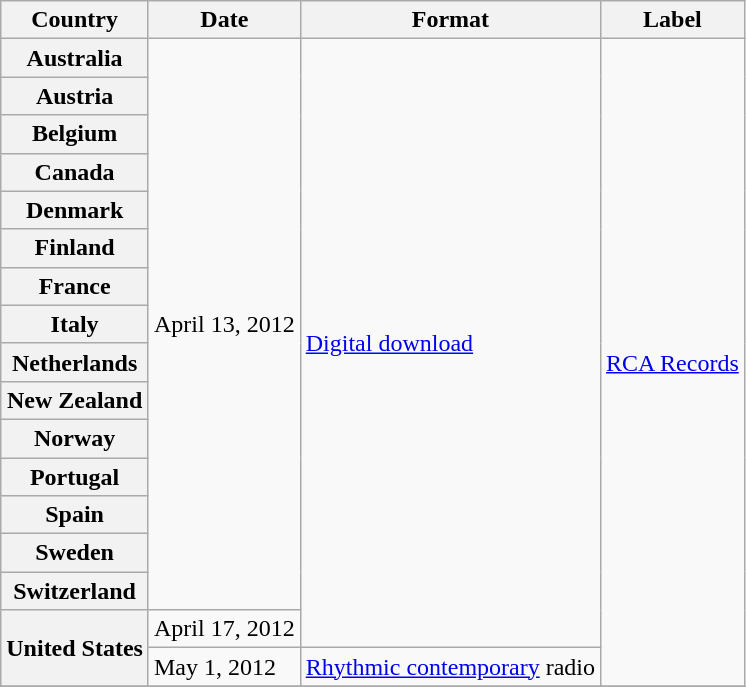<table class="wikitable plainrowheaders">
<tr>
<th scope="col">Country</th>
<th scope="col">Date</th>
<th scope="col">Format</th>
<th scope="col">Label</th>
</tr>
<tr>
<th scope="row">Australia</th>
<td rowspan="15">April 13, 2012</td>
<td rowspan="16"><a href='#'>Digital download</a></td>
<td rowspan="17"><a href='#'>RCA Records</a></td>
</tr>
<tr>
<th scope="row">Austria</th>
</tr>
<tr>
<th scope="row">Belgium</th>
</tr>
<tr>
<th scope="row">Canada</th>
</tr>
<tr>
<th scope="row">Denmark</th>
</tr>
<tr>
<th scope="row">Finland</th>
</tr>
<tr>
<th scope="row">France</th>
</tr>
<tr>
<th scope="row">Italy</th>
</tr>
<tr>
<th scope="row">Netherlands</th>
</tr>
<tr>
<th scope="row">New Zealand</th>
</tr>
<tr>
<th scope="row">Norway</th>
</tr>
<tr>
<th scope="row">Portugal</th>
</tr>
<tr>
<th scope="row">Spain</th>
</tr>
<tr>
<th scope="row">Sweden</th>
</tr>
<tr>
<th scope="row">Switzerland</th>
</tr>
<tr>
<th scope="row" rowspan="2">United States</th>
<td>April 17, 2012</td>
</tr>
<tr>
<td>May 1, 2012</td>
<td><a href='#'>Rhythmic contemporary</a> radio</td>
</tr>
<tr>
</tr>
</table>
